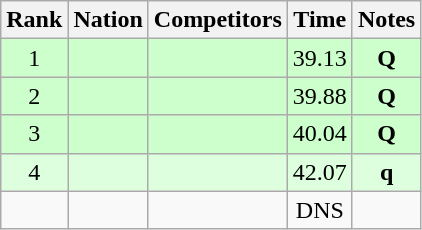<table class="wikitable sortable" style="text-align:center">
<tr>
<th>Rank</th>
<th>Nation</th>
<th>Competitors</th>
<th>Time</th>
<th>Notes</th>
</tr>
<tr bgcolor=ccffcc>
<td align=center>1</td>
<td align=left></td>
<td align=left></td>
<td>39.13</td>
<td><strong>Q</strong></td>
</tr>
<tr bgcolor=ccffcc>
<td align=center>2</td>
<td align=left></td>
<td align=left></td>
<td>39.88</td>
<td><strong>Q</strong></td>
</tr>
<tr bgcolor=ccffcc>
<td align=center>3</td>
<td align=left></td>
<td align=left></td>
<td>40.04</td>
<td><strong>Q</strong></td>
</tr>
<tr bgcolor=ddffdd>
<td align=center>4</td>
<td align=left></td>
<td align=left></td>
<td>42.07</td>
<td><strong>q</strong></td>
</tr>
<tr>
<td align=center></td>
<td align=left></td>
<td align=left></td>
<td>DNS</td>
<td></td>
</tr>
</table>
